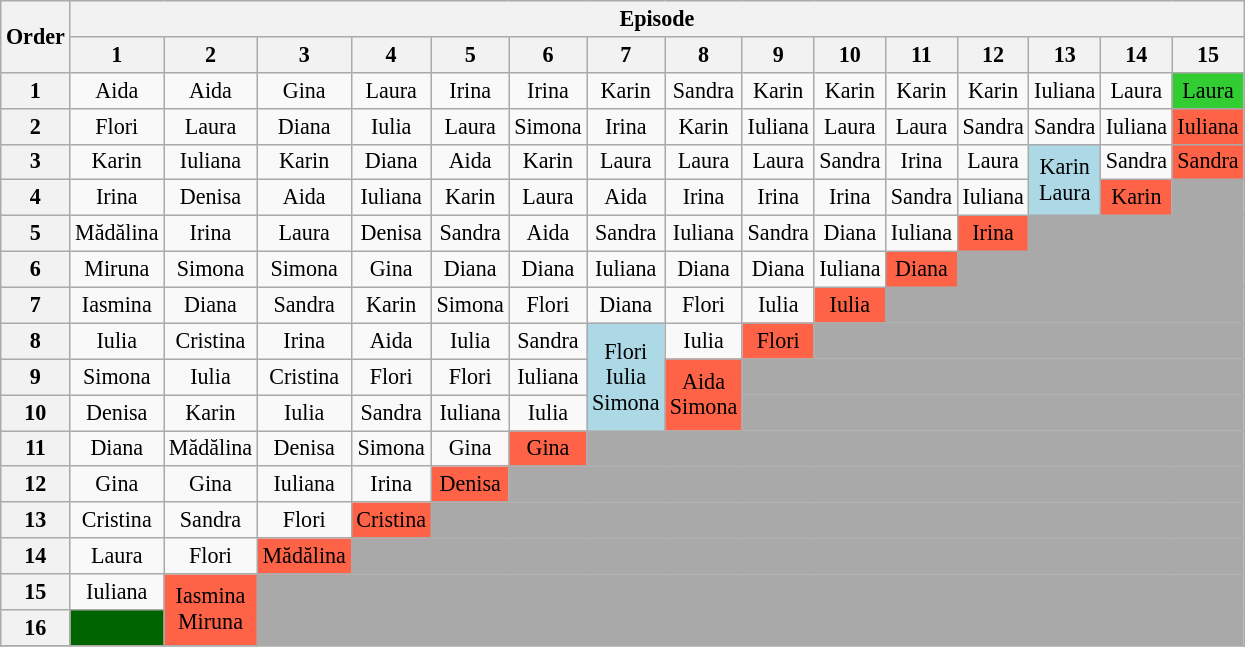<table class="wikitable" style="text-align:center; font-size:92%">
<tr>
<th rowspan=2>Order</th>
<th colspan=15>Episode</th>
</tr>
<tr>
<th>1</th>
<th>2</th>
<th>3</th>
<th>4</th>
<th>5</th>
<th>6</th>
<th>7</th>
<th>8</th>
<th>9</th>
<th>10</th>
<th>11</th>
<th>12</th>
<th>13</th>
<th>14</th>
<th>15</th>
</tr>
<tr>
<th>1</th>
<td>Aida</td>
<td>Aida</td>
<td>Gina</td>
<td>Laura</td>
<td>Irina</td>
<td>Irina</td>
<td>Karin</td>
<td>Sandra</td>
<td>Karin</td>
<td>Karin</td>
<td>Karin</td>
<td>Karin</td>
<td>Iuliana</td>
<td>Laura</td>
<td style="background:limegreen;">Laura</td>
</tr>
<tr>
<th>2</th>
<td>Flori</td>
<td>Laura</td>
<td>Diana</td>
<td>Iulia</td>
<td>Laura</td>
<td>Simona</td>
<td>Irina</td>
<td>Karin</td>
<td>Iuliana</td>
<td>Laura</td>
<td>Laura</td>
<td>Sandra</td>
<td>Sandra</td>
<td>Iuliana</td>
<td style="background:tomato;">Iuliana</td>
</tr>
<tr>
<th>3</th>
<td>Karin</td>
<td>Iuliana</td>
<td>Karin</td>
<td>Diana</td>
<td>Aida</td>
<td>Karin</td>
<td>Laura</td>
<td>Laura</td>
<td>Laura</td>
<td>Sandra</td>
<td>Irina</td>
<td>Laura</td>
<td rowspan="2" bgcolor="lightblue">Karin<br>Laura</td>
<td>Sandra</td>
<td style="background:tomato;">Sandra</td>
</tr>
<tr>
<th>4</th>
<td>Irina</td>
<td>Denisa</td>
<td>Aida</td>
<td>Iuliana</td>
<td>Karin</td>
<td>Laura</td>
<td>Aida</td>
<td>Irina</td>
<td>Irina</td>
<td>Irina</td>
<td>Sandra</td>
<td>Iuliana</td>
<td style="background:tomato;">Karin</td>
<td colspan=4 bgcolor="A9A9A9"></td>
</tr>
<tr>
<th>5</th>
<td>Mădălina</td>
<td>Irina</td>
<td>Laura</td>
<td>Denisa</td>
<td>Sandra</td>
<td>Aida</td>
<td>Sandra</td>
<td>Iuliana</td>
<td>Sandra</td>
<td>Diana</td>
<td>Iuliana</td>
<td style="background:tomato;">Irina</td>
<td colspan=4 bgcolor="A9A9A9"></td>
</tr>
<tr>
<th>6</th>
<td>Miruna</td>
<td>Simona</td>
<td>Simona</td>
<td>Gina</td>
<td>Diana</td>
<td>Diana</td>
<td>Iuliana</td>
<td>Diana</td>
<td>Diana</td>
<td>Iuliana</td>
<td style="background:tomato;">Diana</td>
<td colspan=5 bgcolor="A9A9A9"></td>
</tr>
<tr>
<th>7</th>
<td>Iasmina</td>
<td>Diana</td>
<td>Sandra</td>
<td>Karin</td>
<td>Simona</td>
<td>Flori</td>
<td>Diana</td>
<td>Flori</td>
<td>Iulia</td>
<td style="background:tomato;">Iulia</td>
<td colspan=6 bgcolor="A9A9A9"></td>
</tr>
<tr>
<th>8</th>
<td>Iulia</td>
<td>Cristina</td>
<td>Irina</td>
<td>Aida</td>
<td>Iulia</td>
<td>Sandra</td>
<td rowspan="3" bgcolor="lightblue">Flori<br>Iulia<br>Simona</td>
<td>Iulia</td>
<td style="background:tomato;">Flori</td>
<td colspan=7 bgcolor="A9A9A9"></td>
</tr>
<tr>
<th>9</th>
<td>Simona</td>
<td>Iulia</td>
<td>Cristina</td>
<td>Flori</td>
<td>Flori</td>
<td>Iuliana</td>
<td style="background:tomato;"rowspan="2">Aida<br>Simona</td>
<td colspan=8 bgcolor="A9A9A9"></td>
</tr>
<tr>
<th>10</th>
<td>Denisa</td>
<td>Karin</td>
<td>Iulia</td>
<td>Sandra</td>
<td>Iuliana</td>
<td>Iulia</td>
<td colspan=9 bgcolor="A9A9A9"></td>
</tr>
<tr>
<th>11</th>
<td>Diana</td>
<td>Mădălina</td>
<td>Denisa</td>
<td>Simona</td>
<td>Gina</td>
<td style="background:tomato;">Gina</td>
<td colspan=10 bgcolor="A9A9A9"></td>
</tr>
<tr>
<th>12</th>
<td>Gina</td>
<td>Gina</td>
<td>Iuliana</td>
<td>Irina</td>
<td style="background:tomato;">Denisa</td>
<td colspan=11 bgcolor="A9A9A9"></td>
</tr>
<tr>
<th>13</th>
<td>Cristina</td>
<td>Sandra</td>
<td>Flori</td>
<td style="background:tomato;">Cristina</td>
<td colspan=12 bgcolor="A9A9A9"></td>
</tr>
<tr>
<th>14</th>
<td>Laura</td>
<td>Flori</td>
<td style="background:tomato;">Mădălina</td>
<td colspan=13 bgcolor="A9A9A9"></td>
</tr>
<tr>
<th>15</th>
<td>Iuliana</td>
<td style="background:tomato;" rowspan="2">Iasmina<br>Miruna</td>
<td colspan=15 bgcolor="A9A9A9"></td>
</tr>
<tr>
<th>16</th>
<td bgcolor="Darkgreen"></td>
<td bgcolor="darkgray" colspan=15></td>
</tr>
<tr>
</tr>
</table>
